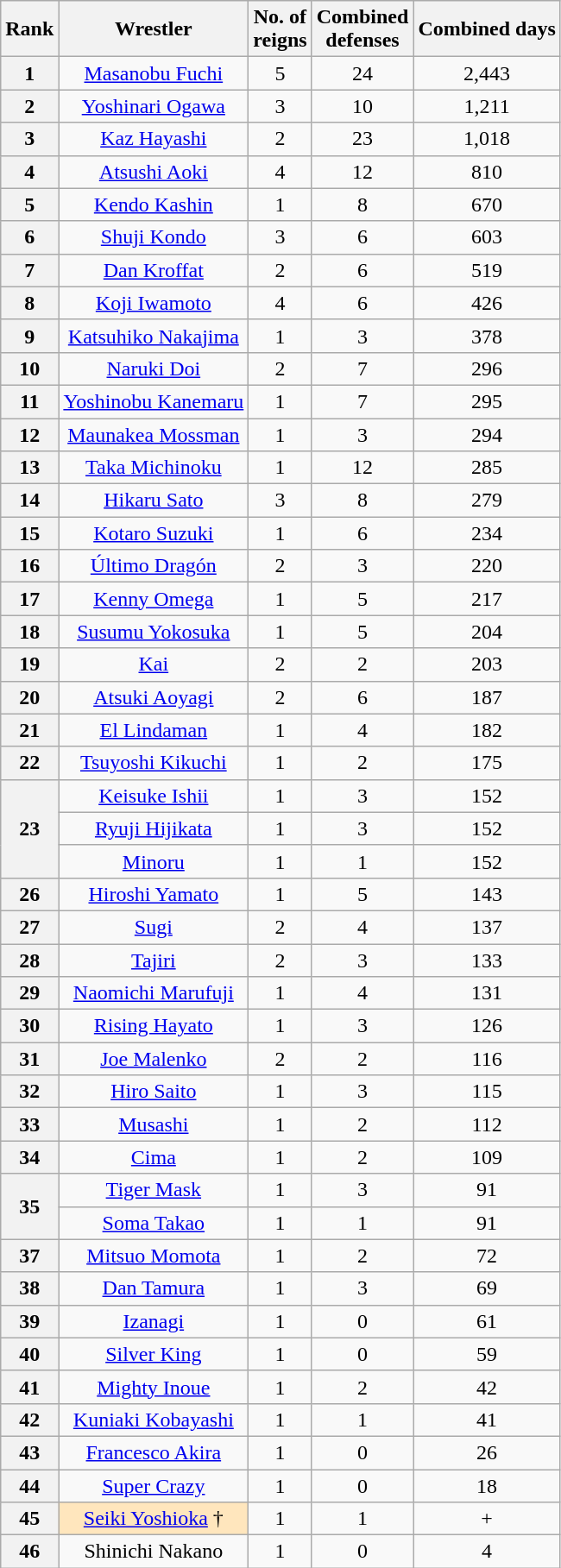<table class="wikitable sortable" style="text-align: center">
<tr>
<th>Rank</th>
<th>Wrestler</th>
<th>No. of<br>reigns</th>
<th>Combined<br>defenses</th>
<th>Combined days</th>
</tr>
<tr>
<th>1</th>
<td><a href='#'>Masanobu Fuchi</a></td>
<td>5</td>
<td>24</td>
<td>2,443</td>
</tr>
<tr>
<th>2</th>
<td><a href='#'>Yoshinari Ogawa</a></td>
<td>3</td>
<td>10</td>
<td>1,211</td>
</tr>
<tr>
<th>3</th>
<td><a href='#'>Kaz Hayashi</a></td>
<td>2</td>
<td>23</td>
<td>1,018</td>
</tr>
<tr>
<th>4</th>
<td><a href='#'>Atsushi Aoki</a></td>
<td>4</td>
<td>12</td>
<td>810</td>
</tr>
<tr>
<th>5</th>
<td><a href='#'>Kendo Kashin</a></td>
<td>1</td>
<td>8</td>
<td>670</td>
</tr>
<tr>
<th>6</th>
<td><a href='#'>Shuji Kondo</a></td>
<td>3</td>
<td>6</td>
<td>603</td>
</tr>
<tr>
<th>7</th>
<td><a href='#'>Dan Kroffat</a></td>
<td>2</td>
<td>6</td>
<td>519</td>
</tr>
<tr>
<th>8</th>
<td><a href='#'>Koji Iwamoto</a></td>
<td>4</td>
<td>6</td>
<td>426</td>
</tr>
<tr>
<th>9</th>
<td><a href='#'>Katsuhiko Nakajima</a></td>
<td>1</td>
<td>3</td>
<td>378</td>
</tr>
<tr>
<th>10</th>
<td><a href='#'>Naruki Doi</a></td>
<td>2</td>
<td>7</td>
<td>296</td>
</tr>
<tr>
<th>11</th>
<td><a href='#'>Yoshinobu Kanemaru</a></td>
<td>1</td>
<td>7</td>
<td>295</td>
</tr>
<tr>
<th>12</th>
<td><a href='#'>Maunakea Mossman</a></td>
<td>1</td>
<td>3</td>
<td>294</td>
</tr>
<tr>
<th>13</th>
<td><a href='#'>Taka Michinoku</a></td>
<td>1</td>
<td>12</td>
<td>285</td>
</tr>
<tr>
<th>14</th>
<td><a href='#'>Hikaru Sato</a></td>
<td>3</td>
<td>8</td>
<td>279</td>
</tr>
<tr>
<th>15</th>
<td><a href='#'>Kotaro Suzuki</a></td>
<td>1</td>
<td>6</td>
<td>234</td>
</tr>
<tr>
<th>16</th>
<td><a href='#'>Último Dragón</a></td>
<td>2</td>
<td>3</td>
<td>220</td>
</tr>
<tr>
<th>17</th>
<td><a href='#'>Kenny Omega</a></td>
<td>1</td>
<td>5</td>
<td>217</td>
</tr>
<tr>
<th>18</th>
<td><a href='#'>Susumu Yokosuka</a></td>
<td>1</td>
<td>5</td>
<td>204</td>
</tr>
<tr>
<th>19</th>
<td><a href='#'>Kai</a></td>
<td>2</td>
<td>2</td>
<td>203</td>
</tr>
<tr>
<th>20</th>
<td><a href='#'>Atsuki Aoyagi</a></td>
<td>2</td>
<td>6</td>
<td>187</td>
</tr>
<tr>
<th>21</th>
<td><a href='#'>El Lindaman</a></td>
<td>1</td>
<td>4</td>
<td>182</td>
</tr>
<tr>
<th>22</th>
<td><a href='#'>Tsuyoshi Kikuchi</a></td>
<td>1</td>
<td>2</td>
<td>175</td>
</tr>
<tr>
<th rowspan=3>23</th>
<td><a href='#'>Keisuke Ishii</a></td>
<td>1</td>
<td>3</td>
<td>152</td>
</tr>
<tr>
<td><a href='#'>Ryuji Hijikata</a></td>
<td>1</td>
<td>3</td>
<td>152</td>
</tr>
<tr>
<td><a href='#'>Minoru</a></td>
<td>1</td>
<td>1</td>
<td>152</td>
</tr>
<tr>
<th>26</th>
<td><a href='#'>Hiroshi Yamato</a></td>
<td>1</td>
<td>5</td>
<td>143</td>
</tr>
<tr>
<th>27</th>
<td><a href='#'>Sugi</a></td>
<td>2</td>
<td>4</td>
<td>137</td>
</tr>
<tr>
<th>28</th>
<td><a href='#'>Tajiri</a></td>
<td>2</td>
<td>3</td>
<td>133</td>
</tr>
<tr>
<th>29</th>
<td><a href='#'>Naomichi Marufuji</a></td>
<td>1</td>
<td>4</td>
<td>131</td>
</tr>
<tr>
<th>30</th>
<td><a href='#'>Rising Hayato</a></td>
<td>1</td>
<td>3</td>
<td>126</td>
</tr>
<tr>
<th>31</th>
<td><a href='#'>Joe Malenko</a></td>
<td>2</td>
<td>2</td>
<td>116</td>
</tr>
<tr>
<th>32</th>
<td><a href='#'>Hiro Saito</a></td>
<td>1</td>
<td>3</td>
<td>115</td>
</tr>
<tr>
<th>33</th>
<td><a href='#'>Musashi</a></td>
<td>1</td>
<td>2</td>
<td>112</td>
</tr>
<tr>
<th>34</th>
<td><a href='#'>Cima</a></td>
<td>1</td>
<td>2</td>
<td>109</td>
</tr>
<tr>
<th rowspan=2>35</th>
<td><a href='#'>Tiger Mask</a></td>
<td>1</td>
<td>3</td>
<td>91</td>
</tr>
<tr>
<td><a href='#'>Soma Takao</a></td>
<td>1</td>
<td>1</td>
<td>91</td>
</tr>
<tr>
<th>37</th>
<td><a href='#'>Mitsuo Momota</a></td>
<td>1</td>
<td>2</td>
<td>72</td>
</tr>
<tr>
<th>38</th>
<td><a href='#'>Dan Tamura</a></td>
<td>1</td>
<td>3</td>
<td>69</td>
</tr>
<tr>
<th>39</th>
<td><a href='#'>Izanagi</a></td>
<td>1</td>
<td>0</td>
<td>61</td>
</tr>
<tr>
<th>40</th>
<td><a href='#'>Silver King</a></td>
<td>1</td>
<td>0</td>
<td>59</td>
</tr>
<tr>
<th>41</th>
<td><a href='#'>Mighty Inoue</a></td>
<td>1</td>
<td>2</td>
<td>42</td>
</tr>
<tr>
<th>42</th>
<td><a href='#'>Kuniaki Kobayashi</a></td>
<td>1</td>
<td>1</td>
<td>41</td>
</tr>
<tr>
<th>43</th>
<td><a href='#'>Francesco Akira</a></td>
<td>1</td>
<td>0</td>
<td>26</td>
</tr>
<tr>
<th>44</th>
<td><a href='#'>Super Crazy</a></td>
<td>1</td>
<td>0</td>
<td>18</td>
</tr>
<tr>
<th>45</th>
<td style="background-color:#FFE6BD"><a href='#'>Seiki Yoshioka</a> †</td>
<td>1</td>
<td>1</td>
<td>+</td>
</tr>
<tr>
<th>46</th>
<td>Shinichi Nakano</td>
<td>1</td>
<td>0</td>
<td>4</td>
</tr>
</table>
